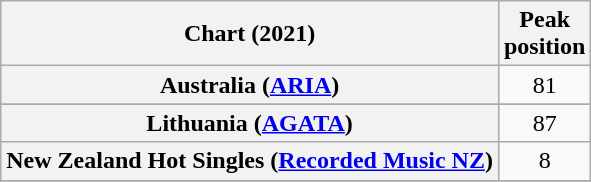<table class="wikitable sortable plainrowheaders" style="text-align:center">
<tr>
<th scope="col">Chart (2021)</th>
<th scope="col">Peak<br>position</th>
</tr>
<tr>
<th scope="row">Australia (<a href='#'>ARIA</a>)</th>
<td>81</td>
</tr>
<tr>
</tr>
<tr>
</tr>
<tr>
</tr>
<tr>
</tr>
<tr>
</tr>
<tr>
</tr>
<tr>
<th scope="row">Lithuania (<a href='#'>AGATA</a>)</th>
<td>87</td>
</tr>
<tr>
<th scope="row">New Zealand Hot Singles (<a href='#'>Recorded Music NZ</a>)</th>
<td>8</td>
</tr>
<tr>
</tr>
<tr>
</tr>
<tr>
</tr>
<tr>
</tr>
<tr>
</tr>
<tr>
</tr>
</table>
